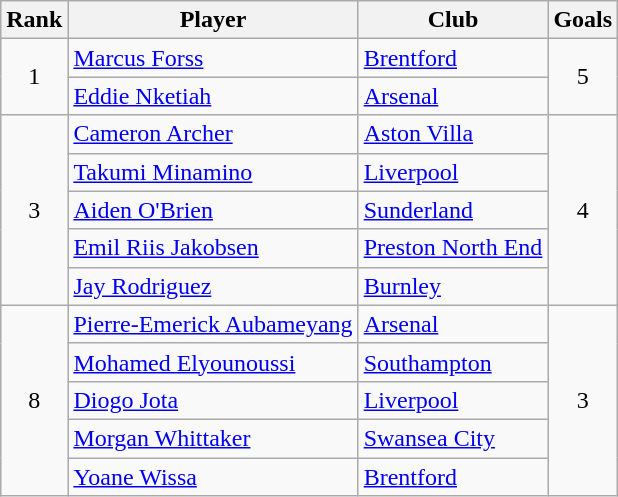<table class="wikitable" style="text-align:center">
<tr>
<th>Rank</th>
<th>Player</th>
<th>Club</th>
<th>Goals</th>
</tr>
<tr>
<td rowspan="2">1</td>
<td align="left"> <a href='#'>Marcus Forss</a></td>
<td align="left"><a href='#'>Brentford</a></td>
<td rowspan="2">5</td>
</tr>
<tr>
<td align="left"> <a href='#'>Eddie Nketiah</a></td>
<td align="left"><a href='#'>Arsenal</a></td>
</tr>
<tr>
<td rowspan="5">3</td>
<td align="left"> <a href='#'>Cameron Archer</a></td>
<td align="left"><a href='#'>Aston Villa</a></td>
<td rowspan="5">4</td>
</tr>
<tr>
<td align="left"> <a href='#'>Takumi Minamino</a></td>
<td align="left"><a href='#'>Liverpool</a></td>
</tr>
<tr>
<td align="left"> <a href='#'>Aiden O'Brien</a></td>
<td align="left"><a href='#'>Sunderland</a></td>
</tr>
<tr>
<td align="left"> <a href='#'>Emil Riis Jakobsen</a></td>
<td align="left"><a href='#'>Preston North End</a></td>
</tr>
<tr>
<td align="left"> <a href='#'>Jay Rodriguez</a></td>
<td align="left"><a href='#'>Burnley</a></td>
</tr>
<tr>
<td rowspan="5">8</td>
<td align="left"> <a href='#'>Pierre-Emerick Aubameyang</a></td>
<td align="left"><a href='#'>Arsenal</a></td>
<td rowspan="5">3</td>
</tr>
<tr>
<td align="left"> <a href='#'>Mohamed Elyounoussi</a></td>
<td align="left"><a href='#'>Southampton</a></td>
</tr>
<tr>
<td align="left"> <a href='#'>Diogo Jota</a></td>
<td align="left"><a href='#'>Liverpool</a></td>
</tr>
<tr>
<td align="left"> <a href='#'>Morgan Whittaker</a></td>
<td align="left"><a href='#'>Swansea City</a></td>
</tr>
<tr>
<td align="left"> <a href='#'>Yoane Wissa</a></td>
<td align="left"><a href='#'>Brentford</a></td>
</tr>
</table>
